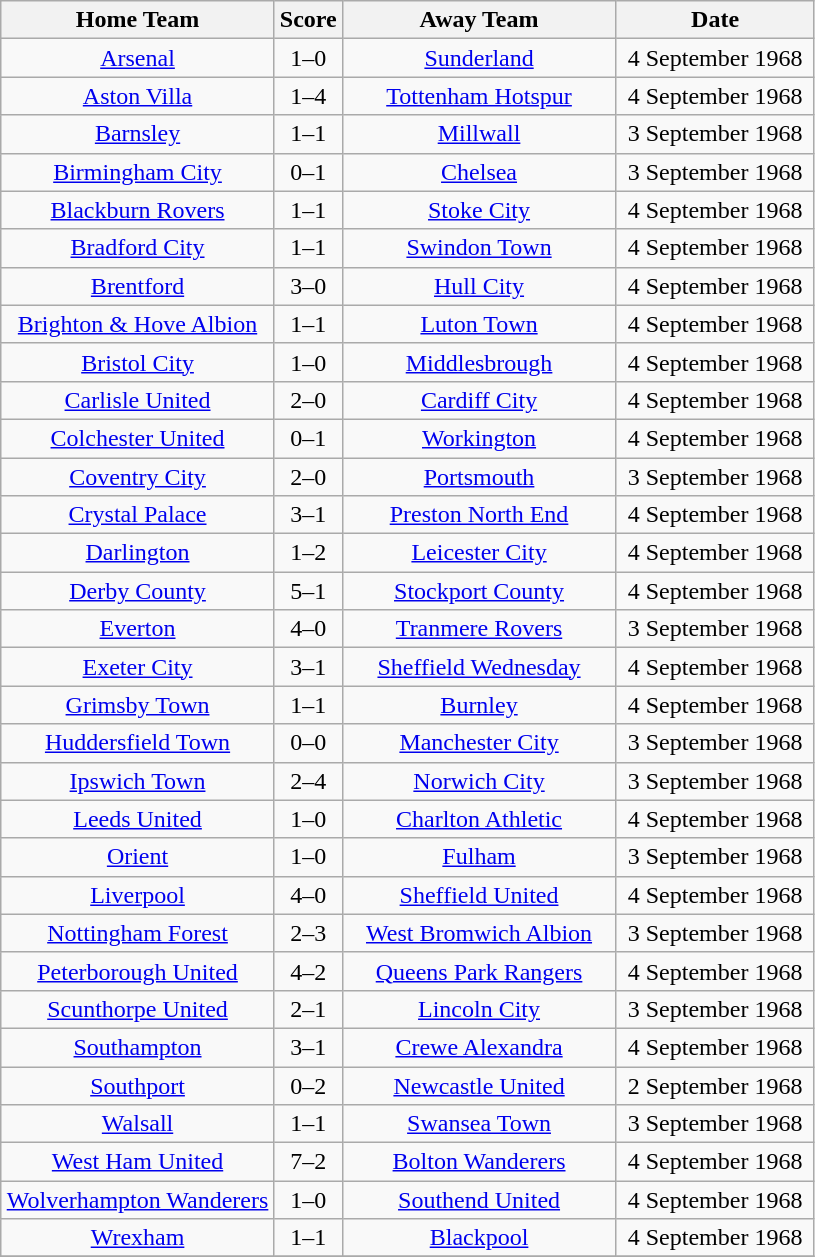<table class="wikitable" style="text-align:center;">
<tr>
<th width=175>Home Team</th>
<th width=20>Score</th>
<th width=175>Away Team</th>
<th width=125>Date</th>
</tr>
<tr>
<td><a href='#'>Arsenal</a></td>
<td>1–0</td>
<td><a href='#'>Sunderland</a></td>
<td>4 September 1968</td>
</tr>
<tr>
<td><a href='#'>Aston Villa</a></td>
<td>1–4</td>
<td><a href='#'>Tottenham Hotspur</a></td>
<td>4 September 1968</td>
</tr>
<tr>
<td><a href='#'>Barnsley</a></td>
<td>1–1</td>
<td><a href='#'>Millwall</a></td>
<td>3 September 1968</td>
</tr>
<tr>
<td><a href='#'>Birmingham City</a></td>
<td>0–1</td>
<td><a href='#'>Chelsea</a></td>
<td>3 September 1968</td>
</tr>
<tr>
<td><a href='#'>Blackburn Rovers</a></td>
<td>1–1</td>
<td><a href='#'>Stoke City</a></td>
<td>4 September 1968</td>
</tr>
<tr>
<td><a href='#'>Bradford City</a></td>
<td>1–1</td>
<td><a href='#'>Swindon Town</a></td>
<td>4 September 1968</td>
</tr>
<tr>
<td><a href='#'>Brentford</a></td>
<td>3–0</td>
<td><a href='#'>Hull City</a></td>
<td>4 September 1968</td>
</tr>
<tr>
<td><a href='#'>Brighton & Hove Albion</a></td>
<td>1–1</td>
<td><a href='#'>Luton Town</a></td>
<td>4 September 1968</td>
</tr>
<tr>
<td><a href='#'>Bristol City</a></td>
<td>1–0</td>
<td><a href='#'>Middlesbrough</a></td>
<td>4 September 1968</td>
</tr>
<tr>
<td><a href='#'>Carlisle United</a></td>
<td>2–0</td>
<td><a href='#'>Cardiff City</a></td>
<td>4 September 1968</td>
</tr>
<tr>
<td><a href='#'>Colchester United</a></td>
<td>0–1</td>
<td><a href='#'>Workington</a></td>
<td>4 September 1968</td>
</tr>
<tr>
<td><a href='#'>Coventry City</a></td>
<td>2–0</td>
<td><a href='#'>Portsmouth</a></td>
<td>3 September 1968</td>
</tr>
<tr>
<td><a href='#'>Crystal Palace</a></td>
<td>3–1</td>
<td><a href='#'>Preston North End</a></td>
<td>4 September 1968</td>
</tr>
<tr>
<td><a href='#'>Darlington</a></td>
<td>1–2</td>
<td><a href='#'>Leicester City</a></td>
<td>4 September 1968</td>
</tr>
<tr>
<td><a href='#'>Derby County</a></td>
<td>5–1</td>
<td><a href='#'>Stockport County</a></td>
<td>4 September 1968</td>
</tr>
<tr>
<td><a href='#'>Everton</a></td>
<td>4–0</td>
<td><a href='#'>Tranmere Rovers</a></td>
<td>3 September 1968</td>
</tr>
<tr>
<td><a href='#'>Exeter City</a></td>
<td>3–1</td>
<td><a href='#'>Sheffield Wednesday</a></td>
<td>4 September 1968</td>
</tr>
<tr>
<td><a href='#'>Grimsby Town</a></td>
<td>1–1</td>
<td><a href='#'>Burnley</a></td>
<td>4 September 1968</td>
</tr>
<tr>
<td><a href='#'>Huddersfield Town</a></td>
<td>0–0</td>
<td><a href='#'>Manchester City</a></td>
<td>3 September 1968</td>
</tr>
<tr>
<td><a href='#'>Ipswich Town</a></td>
<td>2–4</td>
<td><a href='#'>Norwich City</a></td>
<td>3 September 1968</td>
</tr>
<tr>
<td><a href='#'>Leeds United</a></td>
<td>1–0</td>
<td><a href='#'>Charlton Athletic</a></td>
<td>4 September 1968</td>
</tr>
<tr>
<td><a href='#'>Orient</a></td>
<td>1–0</td>
<td><a href='#'>Fulham</a></td>
<td>3 September 1968</td>
</tr>
<tr>
<td><a href='#'>Liverpool</a></td>
<td>4–0</td>
<td><a href='#'>Sheffield United</a></td>
<td>4 September 1968</td>
</tr>
<tr>
<td><a href='#'>Nottingham Forest</a></td>
<td>2–3</td>
<td><a href='#'>West Bromwich Albion</a></td>
<td>3 September 1968</td>
</tr>
<tr>
<td><a href='#'>Peterborough United</a></td>
<td>4–2</td>
<td><a href='#'>Queens Park Rangers</a></td>
<td>4 September 1968</td>
</tr>
<tr>
<td><a href='#'>Scunthorpe United</a></td>
<td>2–1</td>
<td><a href='#'>Lincoln City</a></td>
<td>3 September 1968</td>
</tr>
<tr>
<td><a href='#'>Southampton</a></td>
<td>3–1</td>
<td><a href='#'>Crewe Alexandra</a></td>
<td>4 September 1968</td>
</tr>
<tr>
<td><a href='#'>Southport</a></td>
<td>0–2</td>
<td><a href='#'>Newcastle United</a></td>
<td>2 September 1968</td>
</tr>
<tr>
<td><a href='#'>Walsall</a></td>
<td>1–1</td>
<td><a href='#'>Swansea Town</a></td>
<td>3 September 1968</td>
</tr>
<tr>
<td><a href='#'>West Ham United</a></td>
<td>7–2</td>
<td><a href='#'>Bolton Wanderers</a></td>
<td>4 September 1968</td>
</tr>
<tr>
<td><a href='#'>Wolverhampton Wanderers</a></td>
<td>1–0</td>
<td><a href='#'>Southend United</a></td>
<td>4 September 1968</td>
</tr>
<tr>
<td><a href='#'>Wrexham</a></td>
<td>1–1</td>
<td><a href='#'>Blackpool</a></td>
<td>4 September 1968</td>
</tr>
<tr>
</tr>
</table>
